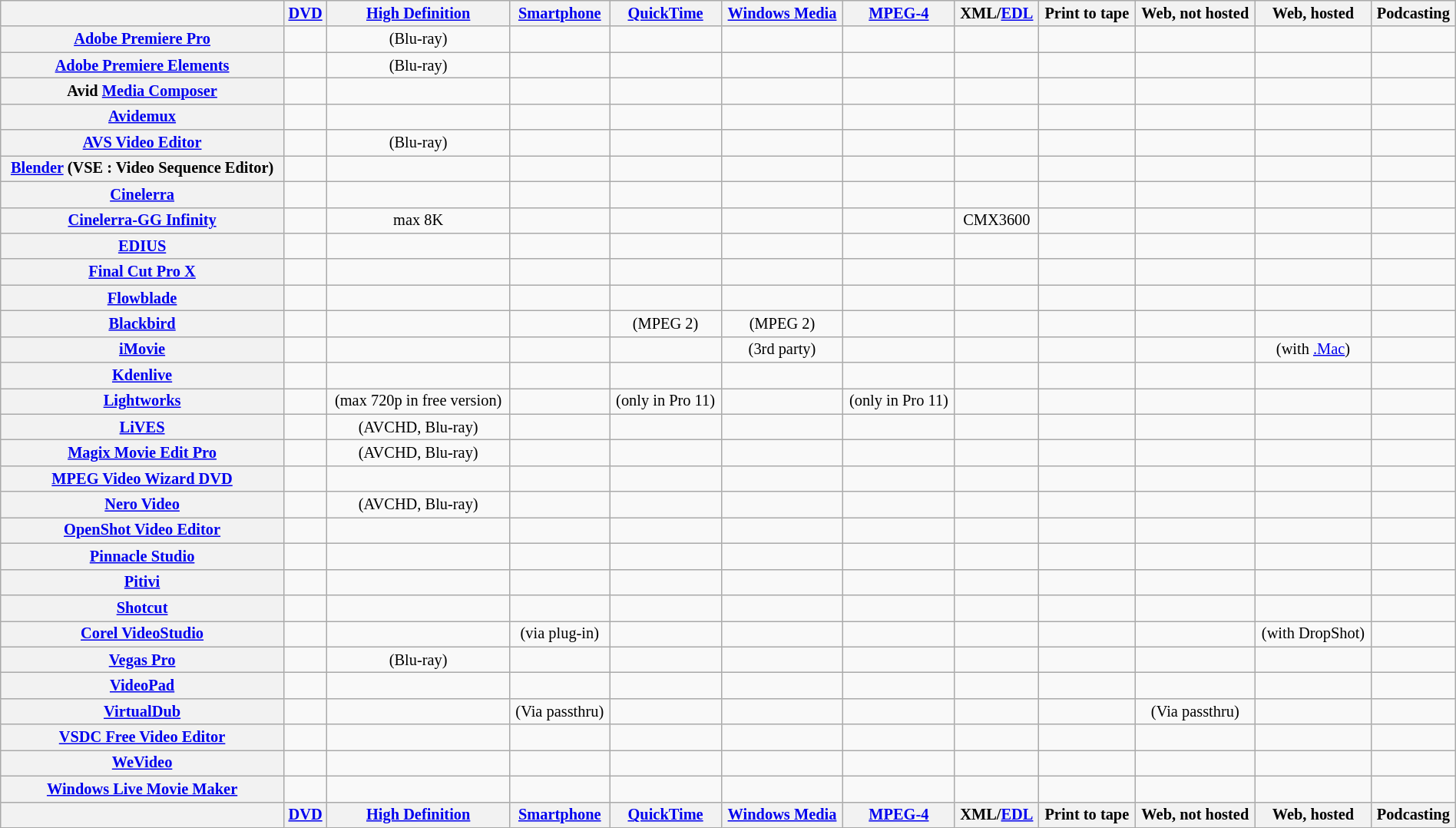<table class="wikitable sortable sort-under" style="font-size: 85%; text-align: center; width: 100%">
<tr>
<th></th>
<th><a href='#'>DVD</a></th>
<th><a href='#'>High Definition</a></th>
<th><a href='#'>Smartphone</a></th>
<th><a href='#'>QuickTime</a></th>
<th><a href='#'>Windows Media</a></th>
<th><a href='#'>MPEG-4</a></th>
<th>XML/<a href='#'>EDL</a></th>
<th>Print to tape</th>
<th>Web, not hosted</th>
<th>Web, hosted</th>
<th>Podcasting</th>
</tr>
<tr>
<th><a href='#'>Adobe Premiere Pro</a></th>
<td></td>
<td> (Blu-ray)</td>
<td></td>
<td></td>
<td></td>
<td></td>
<td></td>
<td></td>
<td></td>
<td></td>
<td></td>
</tr>
<tr>
<th><a href='#'>Adobe Premiere Elements</a></th>
<td></td>
<td> (Blu-ray)</td>
<td></td>
<td></td>
<td></td>
<td></td>
<td></td>
<td></td>
<td></td>
<td></td>
<td></td>
</tr>
<tr>
<th>Avid <a href='#'>Media Composer</a></th>
<td></td>
<td></td>
<td></td>
<td></td>
<td></td>
<td></td>
<td></td>
<td></td>
<td></td>
<td></td>
<td></td>
</tr>
<tr>
<th><a href='#'>Avidemux</a></th>
<td></td>
<td></td>
<td></td>
<td></td>
<td></td>
<td></td>
<td></td>
<td></td>
<td></td>
<td></td>
<td></td>
</tr>
<tr>
<th><a href='#'>AVS Video Editor</a></th>
<td></td>
<td> (Blu-ray)</td>
<td></td>
<td></td>
<td></td>
<td></td>
<td></td>
<td></td>
<td></td>
<td></td>
<td></td>
</tr>
<tr>
<th><a href='#'>Blender</a> (VSE : Video Sequence Editor)</th>
<td></td>
<td></td>
<td></td>
<td></td>
<td></td>
<td></td>
<td></td>
<td></td>
<td></td>
<td></td>
<td></td>
</tr>
<tr>
<th><a href='#'>Cinelerra</a></th>
<td></td>
<td></td>
<td></td>
<td></td>
<td></td>
<td></td>
<td></td>
<td></td>
<td></td>
<td></td>
<td></td>
</tr>
<tr>
<th><a href='#'>Cinelerra-GG Infinity</a></th>
<td></td>
<td> max 8K</td>
<td></td>
<td></td>
<td></td>
<td></td>
<td> CMX3600</td>
<td></td>
<td></td>
<td></td>
<td></td>
</tr>
<tr>
<th><a href='#'>EDIUS</a></th>
<td></td>
<td></td>
<td></td>
<td></td>
<td></td>
<td></td>
<td></td>
<td></td>
<td></td>
<td></td>
<td></td>
</tr>
<tr>
<th><a href='#'>Final Cut Pro X</a></th>
<td></td>
<td></td>
<td></td>
<td></td>
<td></td>
<td></td>
<td></td>
<td></td>
<td></td>
<td></td>
<td></td>
</tr>
<tr>
<th><a href='#'>Flowblade</a></th>
<td></td>
<td></td>
<td></td>
<td></td>
<td></td>
<td></td>
<td></td>
<td></td>
<td></td>
<td></td>
<td></td>
</tr>
<tr>
<th><a href='#'>Blackbird</a></th>
<td></td>
<td></td>
<td></td>
<td> (MPEG 2)</td>
<td> (MPEG 2)</td>
<td></td>
<td></td>
<td></td>
<td></td>
<td></td>
<td></td>
</tr>
<tr>
<th><a href='#'>iMovie</a></th>
<td></td>
<td></td>
<td></td>
<td></td>
<td> (3rd party)</td>
<td></td>
<td></td>
<td></td>
<td></td>
<td> (with <a href='#'>.Mac</a>)</td>
<td></td>
</tr>
<tr>
<th><a href='#'>Kdenlive</a></th>
<td></td>
<td></td>
<td></td>
<td></td>
<td></td>
<td></td>
<td></td>
<td></td>
<td></td>
<td></td>
<td></td>
</tr>
<tr>
<th><a href='#'>Lightworks</a></th>
<td></td>
<td> (max 720p in free version)</td>
<td></td>
<td> (only in Pro 11)</td>
<td></td>
<td> (only in Pro 11)</td>
<td></td>
<td></td>
<td></td>
<td></td>
<td></td>
</tr>
<tr>
<th><a href='#'>LiVES</a></th>
<td></td>
<td> (AVCHD, Blu-ray)</td>
<td></td>
<td></td>
<td></td>
<td></td>
<td></td>
<td></td>
<td></td>
<td></td>
<td></td>
</tr>
<tr>
<th><a href='#'>Magix Movie Edit Pro</a></th>
<td></td>
<td> (AVCHD, Blu-ray)</td>
<td></td>
<td></td>
<td></td>
<td></td>
<td></td>
<td></td>
<td></td>
<td></td>
<td></td>
</tr>
<tr>
<th><a href='#'>MPEG Video Wizard DVD</a></th>
<td></td>
<td></td>
<td></td>
<td></td>
<td></td>
<td></td>
<td></td>
<td></td>
<td></td>
<td></td>
<td></td>
</tr>
<tr>
<th><a href='#'>Nero Video</a></th>
<td></td>
<td> (AVCHD, Blu-ray)</td>
<td></td>
<td></td>
<td></td>
<td></td>
<td></td>
<td></td>
<td></td>
<td></td>
<td></td>
</tr>
<tr>
<th><a href='#'>OpenShot Video Editor</a></th>
<td></td>
<td></td>
<td></td>
<td></td>
<td></td>
<td></td>
<td></td>
<td></td>
<td></td>
<td></td>
<td></td>
</tr>
<tr>
<th><a href='#'>Pinnacle Studio</a></th>
<td></td>
<td></td>
<td></td>
<td></td>
<td></td>
<td></td>
<td></td>
<td></td>
<td></td>
<td></td>
<td></td>
</tr>
<tr>
<th><a href='#'>Pitivi</a></th>
<td></td>
<td></td>
<td></td>
<td></td>
<td></td>
<td></td>
<td></td>
<td></td>
<td></td>
<td></td>
<td></td>
</tr>
<tr>
<th><a href='#'>Shotcut</a></th>
<td></td>
<td></td>
<td></td>
<td></td>
<td></td>
<td></td>
<td></td>
<td></td>
<td></td>
<td></td>
<td></td>
</tr>
<tr>
<th><a href='#'>Corel VideoStudio</a></th>
<td></td>
<td></td>
<td> (via plug-in)</td>
<td></td>
<td></td>
<td></td>
<td></td>
<td></td>
<td></td>
<td> (with DropShot)</td>
<td></td>
</tr>
<tr>
<th><a href='#'>Vegas Pro</a></th>
<td></td>
<td> (Blu-ray)</td>
<td></td>
<td></td>
<td></td>
<td></td>
<td></td>
<td></td>
<td></td>
<td></td>
<td></td>
</tr>
<tr>
<th><a href='#'>VideoPad</a></th>
<td></td>
<td></td>
<td></td>
<td></td>
<td></td>
<td></td>
<td></td>
<td></td>
<td></td>
<td></td>
<td></td>
</tr>
<tr>
<th><a href='#'>VirtualDub</a></th>
<td></td>
<td></td>
<td> (Via passthru)</td>
<td></td>
<td></td>
<td></td>
<td></td>
<td></td>
<td> (Via passthru)</td>
<td></td>
<td></td>
</tr>
<tr>
<th><a href='#'>VSDC Free Video Editor</a></th>
<td></td>
<td></td>
<td></td>
<td></td>
<td></td>
<td></td>
<td></td>
<td></td>
<td></td>
<td></td>
<td></td>
</tr>
<tr>
<th><a href='#'>WeVideo</a></th>
<td></td>
<td></td>
<td></td>
<td></td>
<td></td>
<td></td>
<td></td>
<td></td>
<td></td>
<td></td>
<td></td>
</tr>
<tr>
<th><a href='#'>Windows Live Movie Maker</a></th>
<td></td>
<td></td>
<td></td>
<td></td>
<td></td>
<td></td>
<td></td>
<td></td>
<td></td>
<td></td>
<td></td>
</tr>
<tr class="sortbottom">
<th></th>
<th><a href='#'>DVD</a></th>
<th><a href='#'>High Definition</a></th>
<th><a href='#'>Smartphone</a></th>
<th><a href='#'>QuickTime</a></th>
<th><a href='#'>Windows Media</a></th>
<th><a href='#'>MPEG-4</a></th>
<th>XML/<a href='#'>EDL</a></th>
<th>Print to tape</th>
<th>Web, not hosted</th>
<th>Web, hosted</th>
<th>Podcasting</th>
</tr>
</table>
